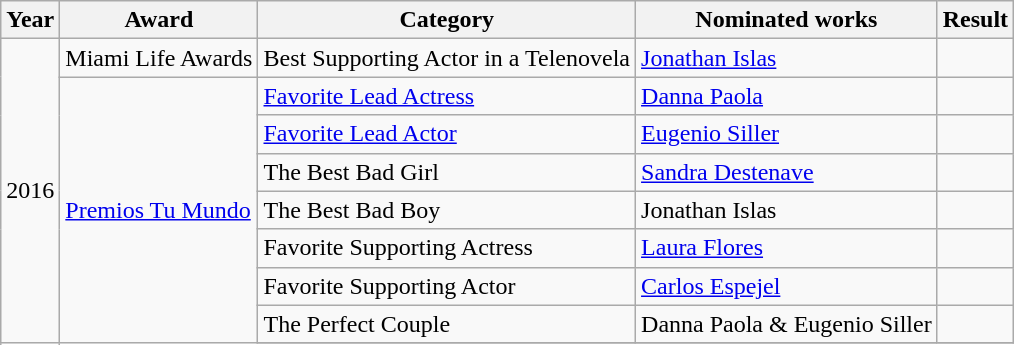<table class="wikitable plainrowheaders">
<tr>
<th scope="col">Year</th>
<th scope="col">Award</th>
<th scope="col">Category</th>
<th scope="col">Nominated works</th>
<th scope="col">Result</th>
</tr>
<tr>
<td rowspan=9>2016</td>
<td rowspan=1>Miami Life Awards</td>
<td>Best Supporting Actor in a Telenovela</td>
<td><a href='#'>Jonathan Islas</a></td>
<td></td>
</tr>
<tr>
<td rowspan=8><a href='#'>Premios Tu Mundo</a></td>
<td><a href='#'>Favorite Lead Actress</a></td>
<td><a href='#'>Danna Paola</a></td>
<td></td>
</tr>
<tr>
<td><a href='#'>Favorite Lead Actor</a></td>
<td><a href='#'>Eugenio Siller</a></td>
<td></td>
</tr>
<tr>
<td>The Best Bad Girl</td>
<td><a href='#'>Sandra Destenave</a></td>
<td></td>
</tr>
<tr>
<td>The Best Bad Boy</td>
<td>Jonathan Islas</td>
<td></td>
</tr>
<tr>
<td>Favorite Supporting Actress</td>
<td><a href='#'>Laura Flores</a></td>
<td></td>
</tr>
<tr>
<td>Favorite Supporting Actor</td>
<td><a href='#'>Carlos Espejel</a></td>
<td></td>
</tr>
<tr>
<td>The Perfect Couple</td>
<td>Danna Paola & Eugenio Siller</td>
<td></td>
</tr>
<tr>
</tr>
</table>
